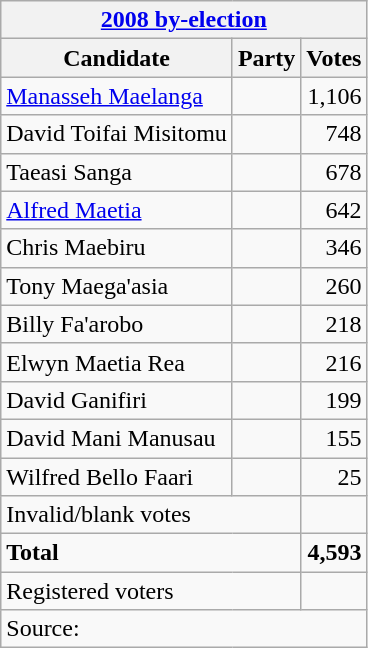<table class=wikitable style=text-align:left>
<tr>
<th colspan=3><a href='#'>2008 by-election</a></th>
</tr>
<tr>
<th>Candidate</th>
<th>Party</th>
<th>Votes</th>
</tr>
<tr>
<td><a href='#'>Manasseh Maelanga</a></td>
<td></td>
<td align=right>1,106</td>
</tr>
<tr>
<td>David Toifai Misitomu</td>
<td></td>
<td align=right>748</td>
</tr>
<tr>
<td>Taeasi Sanga</td>
<td></td>
<td align=right>678</td>
</tr>
<tr>
<td><a href='#'>Alfred Maetia</a></td>
<td></td>
<td align=right>642</td>
</tr>
<tr>
<td>Chris Maebiru</td>
<td></td>
<td align=right>346</td>
</tr>
<tr>
<td>Tony Maega'asia</td>
<td></td>
<td align=right>260</td>
</tr>
<tr>
<td>Billy Fa'arobo</td>
<td></td>
<td align=right>218</td>
</tr>
<tr>
<td>Elwyn Maetia Rea</td>
<td></td>
<td align=right>216</td>
</tr>
<tr>
<td>David Ganifiri</td>
<td></td>
<td align=right>199</td>
</tr>
<tr>
<td>David Mani Manusau</td>
<td></td>
<td align=right>155</td>
</tr>
<tr>
<td>Wilfred Bello Faari</td>
<td></td>
<td align=right>25</td>
</tr>
<tr>
<td colspan=2>Invalid/blank votes</td>
<td align=right></td>
</tr>
<tr>
<td colspan=2><strong>Total</strong></td>
<td align=right><strong>4,593</strong></td>
</tr>
<tr>
<td colspan=2>Registered voters</td>
<td align=right></td>
</tr>
<tr>
<td colspan=3>Source: </td>
</tr>
</table>
